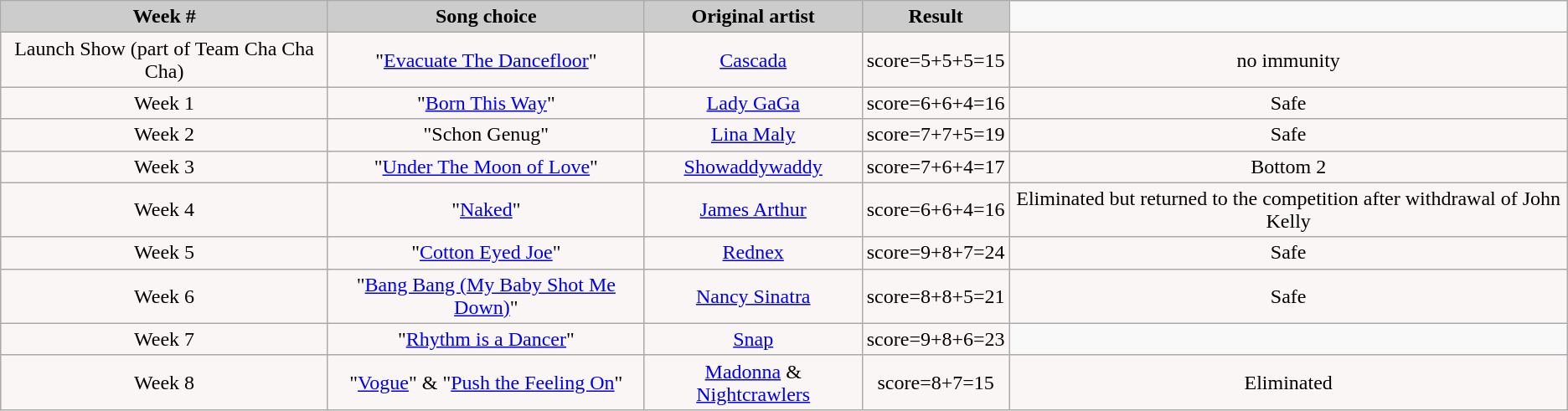<table class="wikitable">
<tr style="text-align:Center; background:#ccc;">
<td colspan="100"><strong>Week #</strong></td>
<td colspan="100"><strong>Song choice</strong></td>
<td colspan="100"><strong>Original artist</strong></td>
<td colspan="100"><strong>Result</strong></td>
</tr>
<tr style="text-align:center; background:#faf6f6;">
<td colspan="100">Launch Show (part of Team Cha Cha Cha)</td>
<td colspan="100">"<a href='#'>Evacuate The Dancefloor</a>"</td>
<td colspan="100"><a href='#'>Cascada</a></td>
<td colspan="100">score=5+5+5=15</td>
<td colspan="100">no immunity</td>
</tr>
<tr style="text-align:center; background:#faf6f6;">
<td colspan="100">Week 1</td>
<td colspan="100">"<a href='#'>Born This Way</a>"</td>
<td colspan="100"><a href='#'>Lady GaGa</a></td>
<td colspan="100">score=6+6+4=16</td>
<td colspan="100">Safe</td>
</tr>
<tr style="text-align:center; background:#faf6f6;">
<td colspan="100">Week 2</td>
<td colspan="100">"Schon Genug"</td>
<td colspan="100"><a href='#'>Lina Maly</a></td>
<td colspan="100">score=7+7+5=19</td>
<td colspan="100">Safe</td>
</tr>
<tr style="text-align:center; background:#faf6f6;">
<td colspan="100">Week 3</td>
<td colspan="100">"<a href='#'>Under The Moon of Love</a>"</td>
<td colspan="100"><a href='#'>Showaddywaddy</a></td>
<td colspan="100">score=7+6+4=17</td>
<td colspan="100">Bottom 2</td>
</tr>
<tr style="text-align:center; background:#faf6f6;">
<td colspan="100">Week 4</td>
<td colspan="100">"<a href='#'>Naked</a>"</td>
<td colspan="100"><a href='#'>James Arthur</a></td>
<td colspan="100">score=6+6+4=16</td>
<td colspan="100">Eliminated but returned to the competition after withdrawal of John Kelly</td>
</tr>
<tr style="text-align:center; background:#faf6f6;">
<td colspan="100">Week 5</td>
<td colspan="100">"<a href='#'>Cotton Eyed Joe</a>"</td>
<td colspan="100"><a href='#'>Rednex</a></td>
<td colspan="100">score=9+8+7=24</td>
<td colspan="100">Safe</td>
</tr>
<tr style="text-align:center; background:#faf6f6;">
<td colspan="100">Week 6</td>
<td colspan="100">"<a href='#'>Bang Bang (My Baby Shot Me Down)</a>"</td>
<td colspan="100"><a href='#'>Nancy Sinatra</a></td>
<td colspan="100">score=8+8+5=21</td>
<td colspan="100">Safe</td>
</tr>
<tr style="text-align:center; background:#faf6f6;">
<td colspan="100">Week 7</td>
<td colspan="100">"<a href='#'>Rhythm is a Dancer</a>"</td>
<td colspan="100"><a href='#'>Snap</a></td>
<td colspan="100">score=9+8+6=23</td>
</tr>
<tr style="text-align:center; background:#faf6f6;">
<td colspan="100">Week 8</td>
<td colspan="100">"<a href='#'>Vogue</a>" & "<a href='#'>Push the Feeling On</a>"</td>
<td colspan="100"><a href='#'>Madonna</a> & <a href='#'>Nightcrawlers</a></td>
<td colspan="100">score=8+7=15</td>
<td colspan="100">Eliminated</td>
</tr>
</table>
